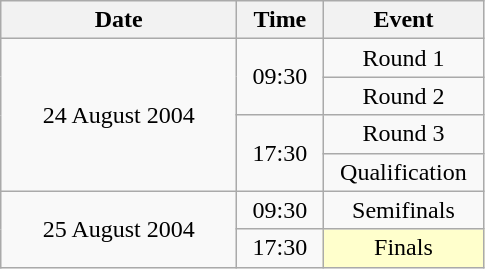<table class = "wikitable" style="text-align:center;">
<tr>
<th width=150>Date</th>
<th width=50>Time</th>
<th width=100>Event</th>
</tr>
<tr>
<td rowspan=4>24 August 2004</td>
<td rowspan=2>09:30</td>
<td>Round 1</td>
</tr>
<tr>
<td>Round 2</td>
</tr>
<tr>
<td rowspan=2>17:30</td>
<td>Round 3</td>
</tr>
<tr>
<td>Qualification</td>
</tr>
<tr>
<td rowspan=2>25 August 2004</td>
<td>09:30</td>
<td>Semifinals</td>
</tr>
<tr>
<td>17:30</td>
<td bgcolor=ffffcc>Finals</td>
</tr>
</table>
